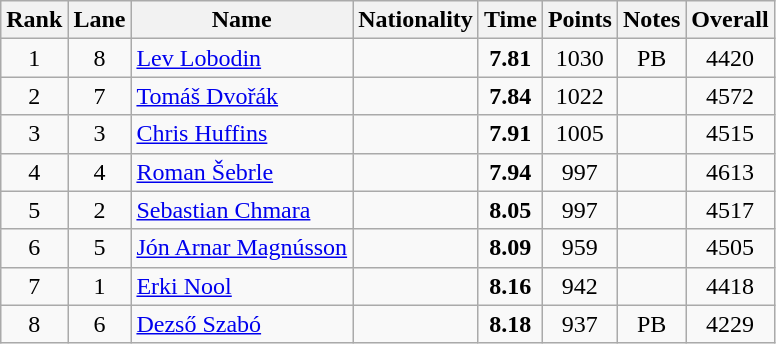<table class="wikitable sortable" style="text-align:center">
<tr>
<th>Rank</th>
<th>Lane</th>
<th>Name</th>
<th>Nationality</th>
<th>Time</th>
<th>Points</th>
<th>Notes</th>
<th>Overall</th>
</tr>
<tr>
<td>1</td>
<td>8</td>
<td align="left"><a href='#'>Lev Lobodin</a></td>
<td align=left></td>
<td><strong>7.81</strong></td>
<td>1030</td>
<td>PB</td>
<td>4420</td>
</tr>
<tr>
<td>2</td>
<td>7</td>
<td align="left"><a href='#'>Tomáš Dvořák</a></td>
<td align=left></td>
<td><strong>7.84</strong></td>
<td>1022</td>
<td></td>
<td>4572</td>
</tr>
<tr>
<td>3</td>
<td>3</td>
<td align="left"><a href='#'>Chris Huffins</a></td>
<td align=left></td>
<td><strong>7.91</strong></td>
<td>1005</td>
<td></td>
<td>4515</td>
</tr>
<tr>
<td>4</td>
<td>4</td>
<td align="left"><a href='#'>Roman Šebrle</a></td>
<td align=left></td>
<td><strong>7.94</strong></td>
<td>997</td>
<td></td>
<td>4613</td>
</tr>
<tr>
<td>5</td>
<td>2</td>
<td align="left"><a href='#'>Sebastian Chmara</a></td>
<td align=left></td>
<td><strong>8.05</strong></td>
<td>997</td>
<td></td>
<td>4517</td>
</tr>
<tr>
<td>6</td>
<td>5</td>
<td align="left"><a href='#'>Jón Arnar Magnússon</a></td>
<td align=left></td>
<td><strong>8.09</strong></td>
<td>959</td>
<td></td>
<td>4505</td>
</tr>
<tr>
<td>7</td>
<td>1</td>
<td align="left"><a href='#'>Erki Nool</a></td>
<td align=left></td>
<td><strong>8.16</strong></td>
<td>942</td>
<td></td>
<td>4418</td>
</tr>
<tr>
<td>8</td>
<td>6</td>
<td align="left"><a href='#'>Dezső Szabó</a></td>
<td align=left></td>
<td><strong>8.18</strong></td>
<td>937</td>
<td>PB</td>
<td>4229</td>
</tr>
</table>
